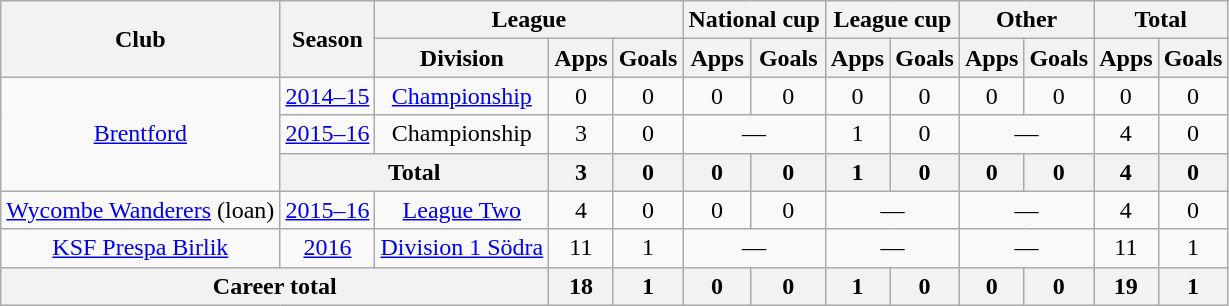<table class="wikitable" style="text-align: center;">
<tr>
<th rowspan="2">Club</th>
<th rowspan="2">Season</th>
<th colspan="3">League</th>
<th colspan="2">National cup</th>
<th colspan="2">League cup</th>
<th colspan="2">Other</th>
<th colspan="2">Total</th>
</tr>
<tr>
<th>Division</th>
<th>Apps</th>
<th>Goals</th>
<th>Apps</th>
<th>Goals</th>
<th>Apps</th>
<th>Goals</th>
<th>Apps</th>
<th>Goals</th>
<th>Apps</th>
<th>Goals</th>
</tr>
<tr>
<td rowspan="3"><a href='#'>Brentford</a></td>
<td><a href='#'>2014–15</a></td>
<td><a href='#'>Championship</a></td>
<td>0</td>
<td>0</td>
<td>0</td>
<td>0</td>
<td>0</td>
<td>0</td>
<td>0</td>
<td>0</td>
<td>0</td>
<td>0</td>
</tr>
<tr>
<td><a href='#'>2015–16</a></td>
<td>Championship</td>
<td>3</td>
<td>0</td>
<td colspan="2">—</td>
<td>1</td>
<td>0</td>
<td colspan="2">—</td>
<td>4</td>
<td>0</td>
</tr>
<tr>
<th colspan="2">Total</th>
<th>3</th>
<th>0</th>
<th>0</th>
<th>0</th>
<th>1</th>
<th>0</th>
<th>0</th>
<th>0</th>
<th>4</th>
<th>0</th>
</tr>
<tr>
<td><a href='#'>Wycombe Wanderers</a> (loan)</td>
<td><a href='#'>2015–16</a></td>
<td><a href='#'>League Two</a></td>
<td>4</td>
<td>0</td>
<td>0</td>
<td>0</td>
<td colspan="2">—</td>
<td colspan="2">—</td>
<td>4</td>
<td>0</td>
</tr>
<tr>
<td><a href='#'>KSF Prespa Birlik</a></td>
<td><a href='#'>2016</a></td>
<td><a href='#'>Division 1 Södra</a></td>
<td>11</td>
<td>1</td>
<td colspan="2">—</td>
<td colspan="2">—</td>
<td colspan="2">—</td>
<td>11</td>
<td>1</td>
</tr>
<tr>
<th colspan="3">Career total</th>
<th>18</th>
<th>1</th>
<th>0</th>
<th>0</th>
<th>1</th>
<th>0</th>
<th>0</th>
<th>0</th>
<th>19</th>
<th>1</th>
</tr>
</table>
